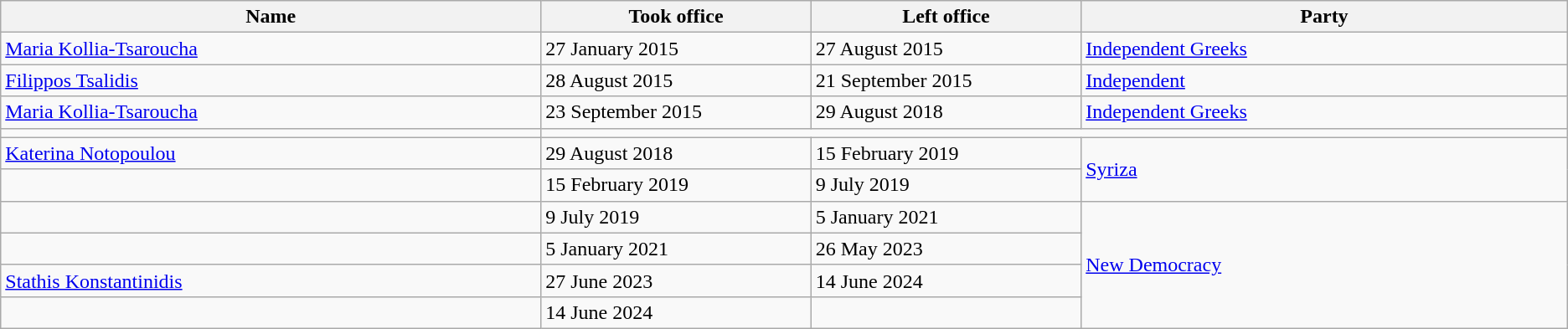<table class="wikitable">
<tr>
<th width="20%">Name</th>
<th width="10%">Took office</th>
<th width="10%">Left office</th>
<th width="18%">Party</th>
</tr>
<tr>
<td><a href='#'>Maria Kollia-Tsaroucha</a></td>
<td>27 January 2015</td>
<td>27 August 2015</td>
<td><a href='#'>Independent Greeks</a></td>
</tr>
<tr>
<td><a href='#'>Filippos Tsalidis</a></td>
<td>28 August 2015</td>
<td>21 September 2015</td>
<td><a href='#'>Independent</a></td>
</tr>
<tr>
<td><a href='#'>Maria Kollia-Tsaroucha</a></td>
<td>23 September 2015</td>
<td>29 August 2018</td>
<td><a href='#'>Independent Greeks</a></td>
</tr>
<tr>
<td></td>
</tr>
<tr>
<td><a href='#'>Katerina Notopoulou</a></td>
<td>29 August 2018</td>
<td>15 February 2019</td>
<td rowspan=2><a href='#'>Syriza</a></td>
</tr>
<tr>
<td></td>
<td>15 February 2019</td>
<td>9 July 2019</td>
</tr>
<tr>
<td></td>
<td>9 July 2019</td>
<td>5 January 2021</td>
<td rowspan="4"><a href='#'>New Democracy</a></td>
</tr>
<tr>
<td></td>
<td>5 January 2021</td>
<td>26 May 2023</td>
</tr>
<tr>
<td><a href='#'>Stathis Konstantinidis</a></td>
<td>27 June 2023</td>
<td>14 June 2024</td>
</tr>
<tr>
<td></td>
<td>14 June 2024</td>
<td></td>
</tr>
</table>
